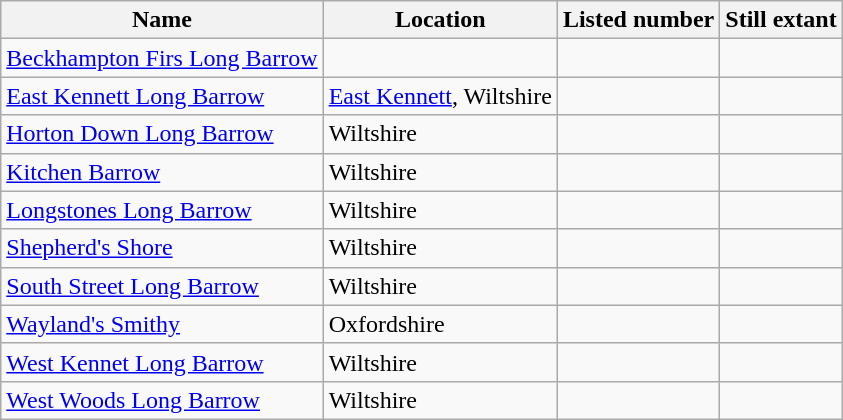<table class="wikitable sortable">
<tr>
<th>Name</th>
<th>Location</th>
<th>Listed number</th>
<th>Still extant</th>
</tr>
<tr>
<td><a href='#'>Beckhampton Firs Long Barrow</a></td>
<td></td>
<td></td>
<td></td>
</tr>
<tr>
<td><a href='#'>East Kennett Long Barrow</a></td>
<td><a href='#'>East Kennett</a>, Wiltshire</td>
<td></td>
<td></td>
</tr>
<tr>
<td><a href='#'>Horton Down Long Barrow</a></td>
<td>Wiltshire</td>
<td></td>
<td></td>
</tr>
<tr>
<td><a href='#'>Kitchen Barrow</a></td>
<td>Wiltshire</td>
<td></td>
<td></td>
</tr>
<tr>
<td><a href='#'>Longstones Long Barrow</a></td>
<td>Wiltshire</td>
<td></td>
<td></td>
</tr>
<tr>
<td><a href='#'>Shepherd's Shore</a></td>
<td>Wiltshire</td>
<td></td>
<td></td>
</tr>
<tr>
<td><a href='#'>South Street Long Barrow</a></td>
<td>Wiltshire</td>
<td></td>
<td></td>
</tr>
<tr>
<td><a href='#'>Wayland's Smithy</a></td>
<td>Oxfordshire</td>
<td></td>
<td></td>
</tr>
<tr>
<td><a href='#'>West Kennet Long Barrow</a></td>
<td>Wiltshire</td>
<td></td>
<td></td>
</tr>
<tr>
<td><a href='#'>West Woods Long Barrow</a></td>
<td>Wiltshire</td>
<td></td>
<td></td>
</tr>
</table>
